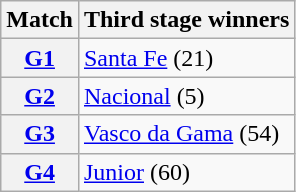<table class="wikitable">
<tr>
<th>Match</th>
<th>Third stage winners</th>
</tr>
<tr>
<th><a href='#'>G1</a></th>
<td> <a href='#'>Santa Fe</a> (21)</td>
</tr>
<tr>
<th><a href='#'>G2</a></th>
<td> <a href='#'>Nacional</a> (5)</td>
</tr>
<tr>
<th><a href='#'>G3</a></th>
<td> <a href='#'>Vasco da Gama</a> (54)</td>
</tr>
<tr>
<th><a href='#'>G4</a></th>
<td> <a href='#'>Junior</a> (60)</td>
</tr>
</table>
